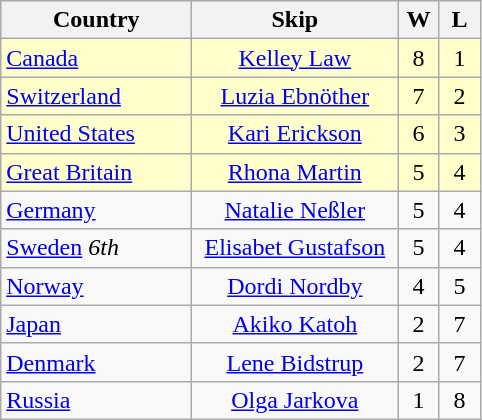<table class="wikitable">
<tr>
<th bgcolor="#efefef" width="120">Country</th>
<th bgcolor="#efefef" width="130">Skip</th>
<th bgcolor="#efefef" width="20">W</th>
<th bgcolor="#efefef" width="20">L</th>
</tr>
<tr align=center bgcolor="#ffffcc">
<td align=left> <a href='#'>Canada</a></td>
<td><a href='#'>Kelley Law</a></td>
<td>8</td>
<td>1</td>
</tr>
<tr align=center bgcolor="#ffffcc">
<td align=left> <a href='#'>Switzerland</a></td>
<td><a href='#'>Luzia Ebnöther</a></td>
<td>7</td>
<td>2</td>
</tr>
<tr align=center bgcolor="#ffffcc">
<td align=left> <a href='#'>United States</a></td>
<td><a href='#'>Kari Erickson</a></td>
<td>6</td>
<td>3</td>
</tr>
<tr align=center bgcolor="#ffffcc">
<td align=left> <a href='#'>Great Britain</a></td>
<td><a href='#'>Rhona Martin</a></td>
<td>5</td>
<td>4</td>
</tr>
<tr align=center>
<td align=left> <a href='#'>Germany</a></td>
<td><a href='#'>Natalie Neßler</a></td>
<td>5</td>
<td>4</td>
</tr>
<tr align=center>
<td align=left> <a href='#'>Sweden</a> <em>6th</em></td>
<td><a href='#'>Elisabet Gustafson</a></td>
<td>5</td>
<td>4</td>
</tr>
<tr align=center>
<td align=left> <a href='#'>Norway</a></td>
<td><a href='#'>Dordi Nordby</a></td>
<td>4</td>
<td>5</td>
</tr>
<tr align=center>
<td align=left> <a href='#'>Japan</a></td>
<td><a href='#'>Akiko Katoh</a></td>
<td>2</td>
<td>7</td>
</tr>
<tr align=center>
<td align=left> <a href='#'>Denmark</a></td>
<td><a href='#'>Lene Bidstrup</a></td>
<td>2</td>
<td>7</td>
</tr>
<tr align=center>
<td align=left> <a href='#'>Russia</a></td>
<td><a href='#'>Olga Jarkova</a></td>
<td>1</td>
<td>8</td>
</tr>
</table>
